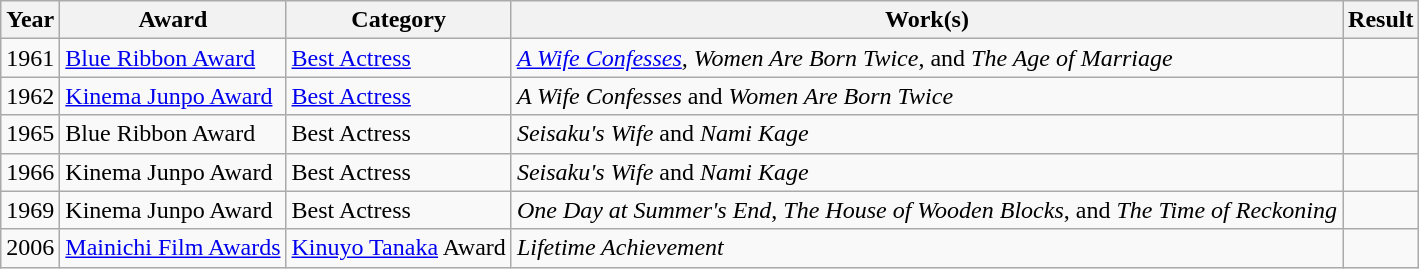<table class="wikitable sortable">
<tr>
<th>Year</th>
<th>Award</th>
<th>Category</th>
<th>Work(s)</th>
<th>Result</th>
</tr>
<tr>
<td>1961</td>
<td><a href='#'>Blue Ribbon Award</a></td>
<td><a href='#'>Best Actress</a></td>
<td><em><a href='#'>A Wife Confesses</a>, Women Are Born Twice</em>, and <em>The Age of Marriage</em></td>
<td></td>
</tr>
<tr>
<td>1962</td>
<td><a href='#'>Kinema Junpo Award</a></td>
<td><a href='#'>Best Actress</a></td>
<td><em>A Wife Confesses</em> and <em>Women Are Born Twice</em></td>
<td></td>
</tr>
<tr>
<td>1965</td>
<td>Blue Ribbon Award</td>
<td>Best Actress</td>
<td><em>Seisaku's Wife</em> and <em>Nami Kage</em></td>
<td></td>
</tr>
<tr>
<td>1966</td>
<td>Kinema Junpo Award</td>
<td>Best Actress</td>
<td><em>Seisaku's Wife</em> and <em>Nami Kage</em></td>
<td></td>
</tr>
<tr>
<td>1969</td>
<td>Kinema Junpo Award</td>
<td>Best Actress</td>
<td><em>One Day at Summer's End</em>, <em>The House of Wooden Blocks</em>, and <em>The Time of Reckoning</em></td>
<td></td>
</tr>
<tr>
<td>2006</td>
<td><a href='#'>Mainichi Film Awards</a></td>
<td><a href='#'>Kinuyo Tanaka</a> Award</td>
<td><em>Lifetime Achievement</em></td>
<td></td>
</tr>
</table>
